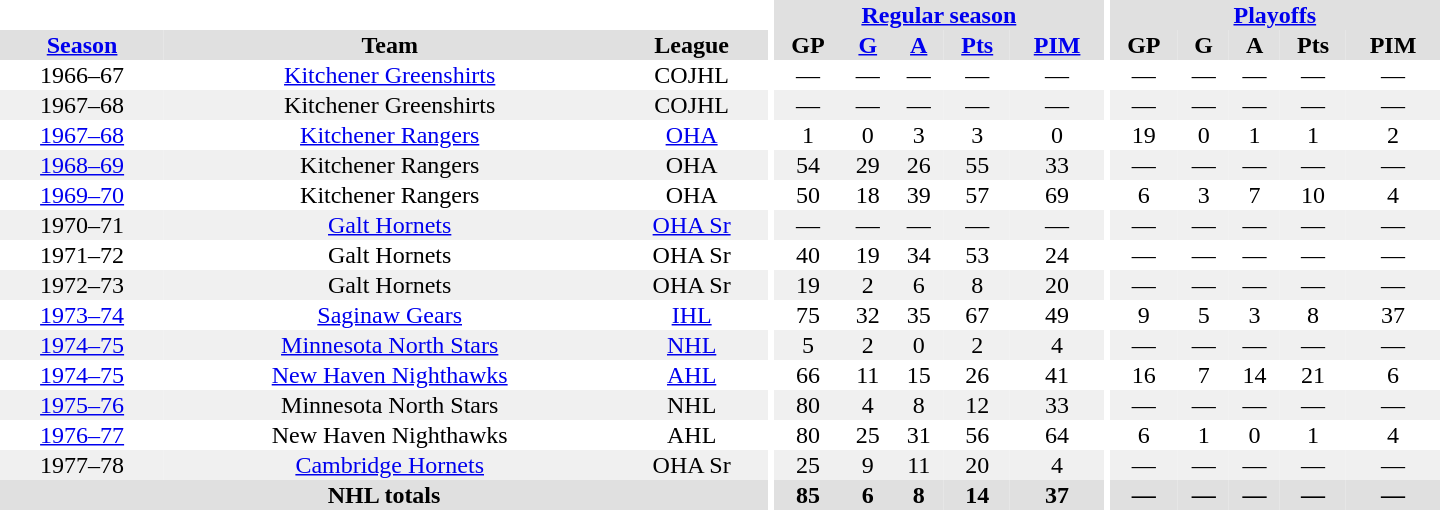<table border="0" cellpadding="1" cellspacing="0" style="text-align:center; width:60em">
<tr bgcolor="#e0e0e0">
<th colspan="3" bgcolor="#ffffff"></th>
<th rowspan="100" bgcolor="#ffffff"></th>
<th colspan="5"><a href='#'>Regular season</a></th>
<th rowspan="100" bgcolor="#ffffff"></th>
<th colspan="5"><a href='#'>Playoffs</a></th>
</tr>
<tr bgcolor="#e0e0e0">
<th><a href='#'>Season</a></th>
<th>Team</th>
<th>League</th>
<th>GP</th>
<th><a href='#'>G</a></th>
<th><a href='#'>A</a></th>
<th><a href='#'>Pts</a></th>
<th><a href='#'>PIM</a></th>
<th>GP</th>
<th>G</th>
<th>A</th>
<th>Pts</th>
<th>PIM</th>
</tr>
<tr>
<td>1966–67</td>
<td><a href='#'>Kitchener Greenshirts</a></td>
<td>COJHL</td>
<td>—</td>
<td>—</td>
<td>—</td>
<td>—</td>
<td>—</td>
<td>—</td>
<td>—</td>
<td>—</td>
<td>—</td>
<td>—</td>
</tr>
<tr bgcolor="#f0f0f0">
<td>1967–68</td>
<td>Kitchener Greenshirts</td>
<td>COJHL</td>
<td>—</td>
<td>—</td>
<td>—</td>
<td>—</td>
<td>—</td>
<td>—</td>
<td>—</td>
<td>—</td>
<td>—</td>
<td>—</td>
</tr>
<tr>
<td><a href='#'>1967–68</a></td>
<td><a href='#'>Kitchener Rangers</a></td>
<td><a href='#'>OHA</a></td>
<td>1</td>
<td>0</td>
<td>3</td>
<td>3</td>
<td>0</td>
<td>19</td>
<td>0</td>
<td>1</td>
<td>1</td>
<td>2</td>
</tr>
<tr bgcolor="#f0f0f0">
<td><a href='#'>1968–69</a></td>
<td>Kitchener Rangers</td>
<td>OHA</td>
<td>54</td>
<td>29</td>
<td>26</td>
<td>55</td>
<td>33</td>
<td>—</td>
<td>—</td>
<td>—</td>
<td>—</td>
<td>—</td>
</tr>
<tr>
<td><a href='#'>1969–70</a></td>
<td>Kitchener Rangers</td>
<td>OHA</td>
<td>50</td>
<td>18</td>
<td>39</td>
<td>57</td>
<td>69</td>
<td>6</td>
<td>3</td>
<td>7</td>
<td>10</td>
<td>4</td>
</tr>
<tr bgcolor="#f0f0f0">
<td>1970–71</td>
<td><a href='#'>Galt Hornets</a></td>
<td><a href='#'>OHA Sr</a></td>
<td>—</td>
<td>—</td>
<td>—</td>
<td>—</td>
<td>—</td>
<td>—</td>
<td>—</td>
<td>—</td>
<td>—</td>
<td>—</td>
</tr>
<tr>
<td>1971–72</td>
<td>Galt Hornets</td>
<td>OHA Sr</td>
<td>40</td>
<td>19</td>
<td>34</td>
<td>53</td>
<td>24</td>
<td>—</td>
<td>—</td>
<td>—</td>
<td>—</td>
<td>—</td>
</tr>
<tr bgcolor="#f0f0f0">
<td>1972–73</td>
<td>Galt Hornets</td>
<td>OHA Sr</td>
<td>19</td>
<td>2</td>
<td>6</td>
<td>8</td>
<td>20</td>
<td>—</td>
<td>—</td>
<td>—</td>
<td>—</td>
<td>—</td>
</tr>
<tr>
<td><a href='#'>1973–74</a></td>
<td><a href='#'>Saginaw Gears</a></td>
<td><a href='#'>IHL</a></td>
<td>75</td>
<td>32</td>
<td>35</td>
<td>67</td>
<td>49</td>
<td>9</td>
<td>5</td>
<td>3</td>
<td>8</td>
<td>37</td>
</tr>
<tr bgcolor="#f0f0f0">
<td><a href='#'>1974–75</a></td>
<td><a href='#'>Minnesota North Stars</a></td>
<td><a href='#'>NHL</a></td>
<td>5</td>
<td>2</td>
<td>0</td>
<td>2</td>
<td>4</td>
<td>—</td>
<td>—</td>
<td>—</td>
<td>—</td>
<td>—</td>
</tr>
<tr>
<td><a href='#'>1974–75</a></td>
<td><a href='#'>New Haven Nighthawks</a></td>
<td><a href='#'>AHL</a></td>
<td>66</td>
<td>11</td>
<td>15</td>
<td>26</td>
<td>41</td>
<td>16</td>
<td>7</td>
<td>14</td>
<td>21</td>
<td>6</td>
</tr>
<tr bgcolor="#f0f0f0">
<td><a href='#'>1975–76</a></td>
<td>Minnesota North Stars</td>
<td>NHL</td>
<td>80</td>
<td>4</td>
<td>8</td>
<td>12</td>
<td>33</td>
<td>—</td>
<td>—</td>
<td>—</td>
<td>—</td>
<td>—</td>
</tr>
<tr>
<td><a href='#'>1976–77</a></td>
<td>New Haven Nighthawks</td>
<td>AHL</td>
<td>80</td>
<td>25</td>
<td>31</td>
<td>56</td>
<td>64</td>
<td>6</td>
<td>1</td>
<td>0</td>
<td>1</td>
<td>4</td>
</tr>
<tr bgcolor="#f0f0f0">
<td>1977–78</td>
<td><a href='#'>Cambridge Hornets</a></td>
<td>OHA Sr</td>
<td>25</td>
<td>9</td>
<td>11</td>
<td>20</td>
<td>4</td>
<td>—</td>
<td>—</td>
<td>—</td>
<td>—</td>
<td>—</td>
</tr>
<tr bgcolor="#e0e0e0">
<th colspan="3">NHL totals</th>
<th>85</th>
<th>6</th>
<th>8</th>
<th>14</th>
<th>37</th>
<th>—</th>
<th>—</th>
<th>—</th>
<th>—</th>
<th>—</th>
</tr>
</table>
